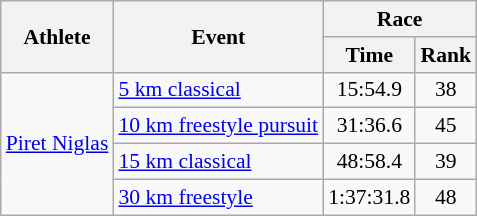<table class="wikitable" style="font-size:90%">
<tr>
<th rowspan="2">Athlete</th>
<th rowspan="2">Event</th>
<th colspan="2">Race</th>
</tr>
<tr>
<th>Time</th>
<th>Rank</th>
</tr>
<tr align="center">
<td align="left" rowspan=4><a href='#'>Piret Niglas</a></td>
<td align="left"><a href='#'>5 km classical</a></td>
<td>15:54.9</td>
<td>38</td>
</tr>
<tr align="center">
<td align="left"><a href='#'>10 km freestyle pursuit</a></td>
<td>31:36.6</td>
<td>45</td>
</tr>
<tr align="center">
<td align="left"><a href='#'>15 km classical</a></td>
<td>48:58.4</td>
<td>39</td>
</tr>
<tr align="center">
<td align="left"><a href='#'>30 km freestyle</a></td>
<td>1:37:31.8</td>
<td>48</td>
</tr>
</table>
